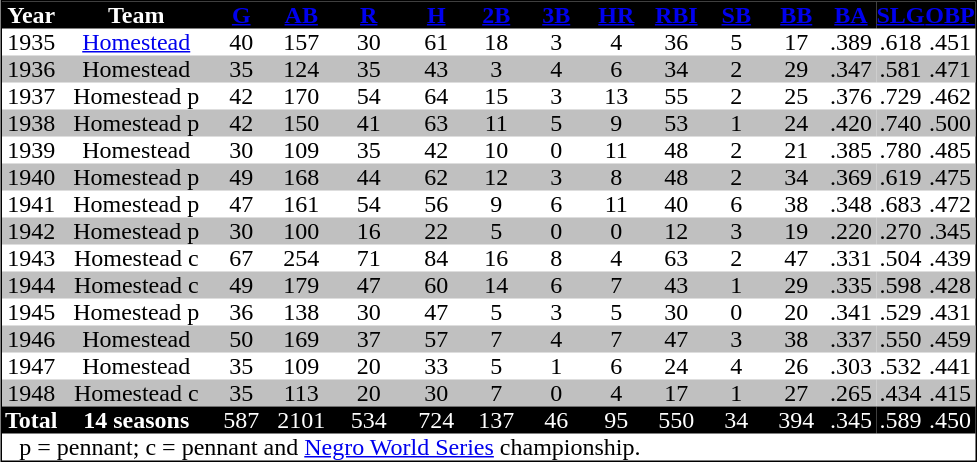<table cellspacing="0" cellpadding="0" align="center" style="border: 1px black solid;">
<tr style="background-color:black; color:white; text-align:center;">
<td width="40"><strong>Year</strong></td>
<td width="100"><strong>Team</strong></td>
<td width="40"><strong><a href='#'><span>G</span></a></strong></td>
<td width="40"><strong><a href='#'><span>AB</span></a></strong></td>
<td width="50"><strong><a href='#'><span>R</span></a></strong></td>
<td width="40"><strong><a href='#'><span>H</span></a></strong></td>
<td width="40"><strong><a href='#'><span>2B</span></a></strong></td>
<td width="40"><strong><a href='#'><span>3B</span></a></strong></td>
<td width="40"><strong><a href='#'><span>HR</span></a></strong></td>
<td width="40"><strong><a href='#'><span>RBI</span></a></strong></td>
<td width="40"><strong><a href='#'><span>SB</span></a></strong></td>
<td width="40"><strong><a href='#'><span>BB</span></a></strong></td>
<td width="33"><strong><a href='#'><span>BA</span></a></strong></td>
<td width="33"><strong><a href='#'><span>SLG</span></a></strong></td>
<td width="33"><strong><a href='#'><span>OBP</span></a></strong></td>
</tr>
<tr style="text-align:center;">
<td>1935</td>
<td><a href='#'>Homestead</a></td>
<td>40</td>
<td>157</td>
<td>30</td>
<td>61</td>
<td>18</td>
<td>3</td>
<td>4</td>
<td>36</td>
<td>5</td>
<td>17</td>
<td>.389</td>
<td>.618</td>
<td>.451</td>
</tr>
<tr style="background-color:silver; text-align:center;">
<td>1936</td>
<td>Homestead</td>
<td>35</td>
<td>124</td>
<td>35</td>
<td>43</td>
<td>3</td>
<td>4</td>
<td>6</td>
<td>34</td>
<td>2</td>
<td>29</td>
<td>.347</td>
<td>.581</td>
<td>.471</td>
</tr>
<tr style="text-align:center;">
<td>1937</td>
<td>Homestead <span>p</span></td>
<td>42</td>
<td>170</td>
<td>54</td>
<td>64</td>
<td>15</td>
<td>3</td>
<td>13</td>
<td>55</td>
<td>2</td>
<td>25</td>
<td>.376</td>
<td>.729</td>
<td>.462</td>
</tr>
<tr style="background-color:silver; text-align:center;">
<td>1938</td>
<td>Homestead <span>p</span></td>
<td>42</td>
<td>150</td>
<td>41</td>
<td>63</td>
<td>11</td>
<td>5</td>
<td>9</td>
<td>53</td>
<td>1</td>
<td>24</td>
<td>.420</td>
<td>.740</td>
<td>.500</td>
</tr>
<tr style="text-align:center;">
<td>1939</td>
<td>Homestead</td>
<td>30</td>
<td>109</td>
<td>35</td>
<td>42</td>
<td>10</td>
<td>0</td>
<td>11</td>
<td>48</td>
<td>2</td>
<td>21</td>
<td>.385</td>
<td>.780</td>
<td>.485</td>
</tr>
<tr style="background-color:silver; text-align:center;">
<td>1940</td>
<td>Homestead <span>p</span></td>
<td>49</td>
<td>168</td>
<td>44</td>
<td>62</td>
<td>12</td>
<td>3</td>
<td>8</td>
<td>48</td>
<td>2</td>
<td>34</td>
<td>.369</td>
<td>.619</td>
<td>.475</td>
</tr>
<tr style="text-align:center;">
<td>1941</td>
<td>Homestead <span>p</span></td>
<td>47</td>
<td>161</td>
<td>54</td>
<td>56</td>
<td>9</td>
<td>6</td>
<td>11</td>
<td>40</td>
<td>6</td>
<td>38</td>
<td>.348</td>
<td>.683</td>
<td>.472</td>
</tr>
<tr style="background-color:silver; text-align:center;">
<td>1942</td>
<td>Homestead <span>p</span></td>
<td>30</td>
<td>100</td>
<td>16</td>
<td>22</td>
<td>5</td>
<td>0</td>
<td>0</td>
<td>12</td>
<td>3</td>
<td>19</td>
<td>.220</td>
<td>.270</td>
<td>.345</td>
</tr>
<tr style="text-align:center;">
<td>1943</td>
<td>Homestead <span>c</span></td>
<td>67</td>
<td>254</td>
<td>71</td>
<td>84</td>
<td>16</td>
<td>8</td>
<td>4</td>
<td>63</td>
<td>2</td>
<td>47</td>
<td>.331</td>
<td>.504</td>
<td>.439</td>
</tr>
<tr style="background-color:silver; text-align:center;">
<td>1944</td>
<td>Homestead <span>c</span></td>
<td>49</td>
<td>179</td>
<td>47</td>
<td>60</td>
<td>14</td>
<td>6</td>
<td>7</td>
<td>43</td>
<td>1</td>
<td>29</td>
<td>.335</td>
<td>.598</td>
<td>.428</td>
</tr>
<tr style="text-align:center;">
<td>1945</td>
<td>Homestead <span>p</span></td>
<td>36</td>
<td>138</td>
<td>30</td>
<td>47</td>
<td>5</td>
<td>3</td>
<td>5</td>
<td>30</td>
<td>0</td>
<td>20</td>
<td>.341</td>
<td>.529</td>
<td>.431</td>
</tr>
<tr style="background-color:silver; text-align:center;">
<td>1946</td>
<td>Homestead</td>
<td>50</td>
<td>169</td>
<td>37</td>
<td>57</td>
<td>7</td>
<td>4</td>
<td>7</td>
<td>47</td>
<td>3</td>
<td>38</td>
<td>.337</td>
<td>.550</td>
<td>.459</td>
</tr>
<tr style="text-align:center;">
<td>1947</td>
<td>Homestead</td>
<td>35</td>
<td>109</td>
<td>20</td>
<td>33</td>
<td>5</td>
<td>1</td>
<td>6</td>
<td>24</td>
<td>4</td>
<td>26</td>
<td>.303</td>
<td>.532</td>
<td>.441</td>
</tr>
<tr style="background-color:silver; text-align:center;">
<td>1948</td>
<td>Homestead <span>c</span></td>
<td>35</td>
<td>113</td>
<td>20</td>
<td>30</td>
<td>7</td>
<td>0</td>
<td>4</td>
<td>17</td>
<td>1</td>
<td>27</td>
<td>.265</td>
<td>.434</td>
<td>.415</td>
</tr>
<tr style="background-color:black; color:white; text-align:center;">
<td><strong>Total</strong></td>
<td><strong>14 seasons</strong></td>
<td>587</td>
<td>2101</td>
<td>534</td>
<td>724</td>
<td>137</td>
<td>46</td>
<td>95</td>
<td>550</td>
<td>34</td>
<td>394</td>
<td>.345</td>
<td>.589</td>
<td>.450</td>
</tr>
<tr>
<td colspan="14">   <span>p</span> = pennant; <span>c</span> = pennant and <a href='#'>Negro World Series</a> championship.</td>
</tr>
<tr>
</tr>
</table>
